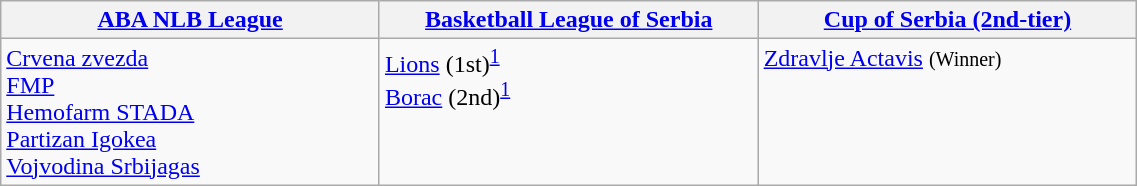<table class=wikitable width=60%>
<tr>
<th width=13%><a href='#'>ABA NLB League</a></th>
<th width=13%><a href='#'>Basketball League of Serbia</a></th>
<th width=13%><a href='#'>Cup of Serbia (2nd-tier)</a></th>
</tr>
<tr valign=top>
<td><a href='#'>Crvena zvezda</a><br><a href='#'>FMP</a><br><a href='#'>Hemofarm STADA</a><br><a href='#'>Partizan Igokea</a><br><a href='#'>Vojvodina Srbijagas</a></td>
<td><a href='#'>Lions</a> (1st)<sup><a href='#'>1</a></sup><br><a href='#'>Borac</a> (2nd)<sup><a href='#'>1</a></sup></td>
<td><a href='#'>Zdravlje Actavis</a> <small>(Winner)</small></td>
</tr>
</table>
